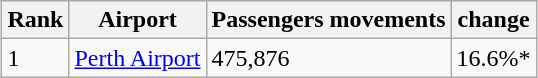<table class="wikitable sortable" style="font-size: 100%;margin: 1em auto;">
<tr bgcolor=lightgrey>
<th>Rank</th>
<th>Airport</th>
<th>Passengers movements</th>
<th>change</th>
</tr>
<tr>
<td>1</td>
<td><a href='#'>Perth Airport</a></td>
<td>475,876</td>
<td>16.6%*</td>
</tr>
</table>
